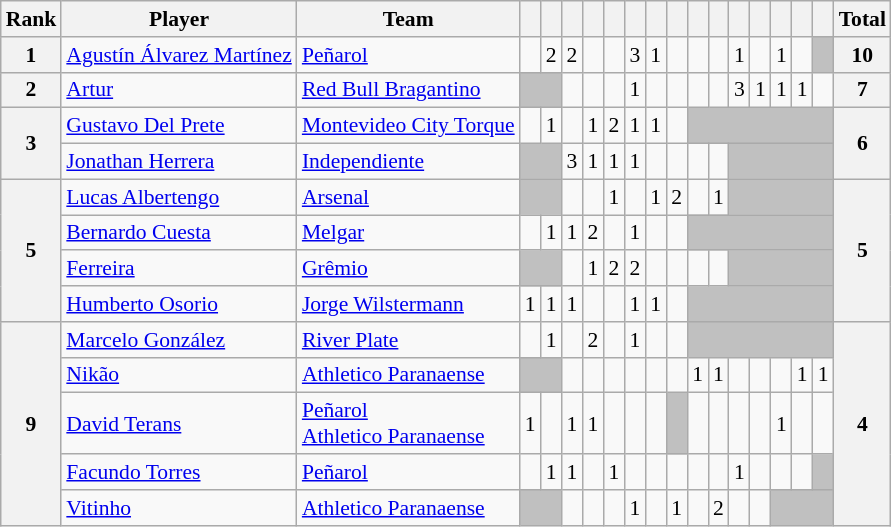<table class="wikitable" style="text-align:center; font-size:90%">
<tr>
<th>Rank</th>
<th>Player</th>
<th>Team</th>
<th></th>
<th></th>
<th></th>
<th></th>
<th></th>
<th></th>
<th></th>
<th></th>
<th></th>
<th></th>
<th></th>
<th></th>
<th></th>
<th></th>
<th>  </th>
<th>Total</th>
</tr>
<tr>
<th>1</th>
<td align=left> <a href='#'>Agustín Álvarez Martínez</a></td>
<td align=left> <a href='#'>Peñarol</a></td>
<td></td>
<td>2</td>
<td>2</td>
<td></td>
<td></td>
<td>3</td>
<td>1</td>
<td></td>
<td></td>
<td></td>
<td>1</td>
<td></td>
<td>1</td>
<td></td>
<td bgcolor="silver"></td>
<th>10</th>
</tr>
<tr>
<th>2</th>
<td align=left> <a href='#'>Artur</a></td>
<td align=left> <a href='#'>Red Bull Bragantino</a></td>
<td bgcolor="silver" colspan=2></td>
<td></td>
<td></td>
<td></td>
<td>1</td>
<td></td>
<td></td>
<td></td>
<td></td>
<td>3</td>
<td>1</td>
<td>1</td>
<td>1</td>
<td></td>
<th>7</th>
</tr>
<tr>
<th rowspan=2>3</th>
<td align=left> <a href='#'>Gustavo Del Prete</a></td>
<td align=left> <a href='#'>Montevideo City Torque</a></td>
<td></td>
<td>1</td>
<td></td>
<td>1</td>
<td>2</td>
<td>1</td>
<td>1</td>
<td></td>
<td bgcolor="silver" colspan=7></td>
<th rowspan=2>6</th>
</tr>
<tr>
<td align=left> <a href='#'>Jonathan Herrera</a></td>
<td align=left> <a href='#'>Independiente</a></td>
<td bgcolor="silver" colspan=2></td>
<td>3</td>
<td>1</td>
<td>1</td>
<td>1</td>
<td></td>
<td></td>
<td></td>
<td></td>
<td bgcolor="silver" colspan=5></td>
</tr>
<tr>
<th rowspan=4>5</th>
<td align=left> <a href='#'>Lucas Albertengo</a></td>
<td align=left> <a href='#'>Arsenal</a></td>
<td bgcolor="silver" colspan=2></td>
<td></td>
<td></td>
<td>1</td>
<td></td>
<td>1</td>
<td>2</td>
<td></td>
<td>1</td>
<td bgcolor="silver" colspan=5></td>
<th rowspan=4>5</th>
</tr>
<tr>
<td align=left> <a href='#'>Bernardo Cuesta</a></td>
<td align=left> <a href='#'>Melgar</a></td>
<td></td>
<td>1</td>
<td>1</td>
<td>2</td>
<td></td>
<td>1</td>
<td></td>
<td></td>
<td bgcolor="silver" colspan=7></td>
</tr>
<tr>
<td align=left> <a href='#'>Ferreira</a></td>
<td align=left> <a href='#'>Grêmio</a></td>
<td bgcolor="silver" colspan=2></td>
<td></td>
<td>1</td>
<td>2</td>
<td>2</td>
<td></td>
<td></td>
<td></td>
<td></td>
<td bgcolor="silver" colspan=5></td>
</tr>
<tr>
<td align=left> <a href='#'>Humberto Osorio</a></td>
<td align=left> <a href='#'>Jorge Wilstermann</a></td>
<td>1</td>
<td>1</td>
<td>1</td>
<td></td>
<td></td>
<td>1</td>
<td>1</td>
<td></td>
<td bgcolor="silver" colspan=7></td>
</tr>
<tr>
<th rowspan=5>9</th>
<td align=left> <a href='#'>Marcelo González</a></td>
<td align=left> <a href='#'>River Plate</a></td>
<td></td>
<td>1</td>
<td></td>
<td>2</td>
<td></td>
<td>1</td>
<td></td>
<td></td>
<td bgcolor="silver" colspan=7></td>
<th rowspan=5>4</th>
</tr>
<tr>
<td align=left> <a href='#'>Nikão</a></td>
<td align=left> <a href='#'>Athletico Paranaense</a></td>
<td bgcolor="silver" colspan=2></td>
<td></td>
<td></td>
<td></td>
<td></td>
<td></td>
<td></td>
<td>1</td>
<td>1</td>
<td></td>
<td></td>
<td></td>
<td>1</td>
<td>1</td>
</tr>
<tr>
<td align=left> <a href='#'>David Terans</a></td>
<td align=left> <a href='#'>Peñarol</a><br> <a href='#'>Athletico Paranaense</a></td>
<td>1</td>
<td></td>
<td>1</td>
<td>1</td>
<td></td>
<td></td>
<td></td>
<td bgcolor="silver"></td>
<td></td>
<td></td>
<td></td>
<td></td>
<td>1</td>
<td></td>
<td></td>
</tr>
<tr>
<td align=left> <a href='#'>Facundo Torres</a></td>
<td align=left> <a href='#'>Peñarol</a></td>
<td></td>
<td>1</td>
<td>1</td>
<td></td>
<td>1</td>
<td></td>
<td></td>
<td></td>
<td></td>
<td></td>
<td>1</td>
<td></td>
<td></td>
<td></td>
<td bgcolor="silver"></td>
</tr>
<tr>
<td align=left> <a href='#'>Vitinho</a></td>
<td align=left> <a href='#'>Athletico Paranaense</a></td>
<td bgcolor="silver" colspan=2></td>
<td></td>
<td></td>
<td></td>
<td>1</td>
<td></td>
<td>1</td>
<td></td>
<td>2</td>
<td></td>
<td></td>
<td bgcolor="silver" colspan=3></td>
</tr>
</table>
